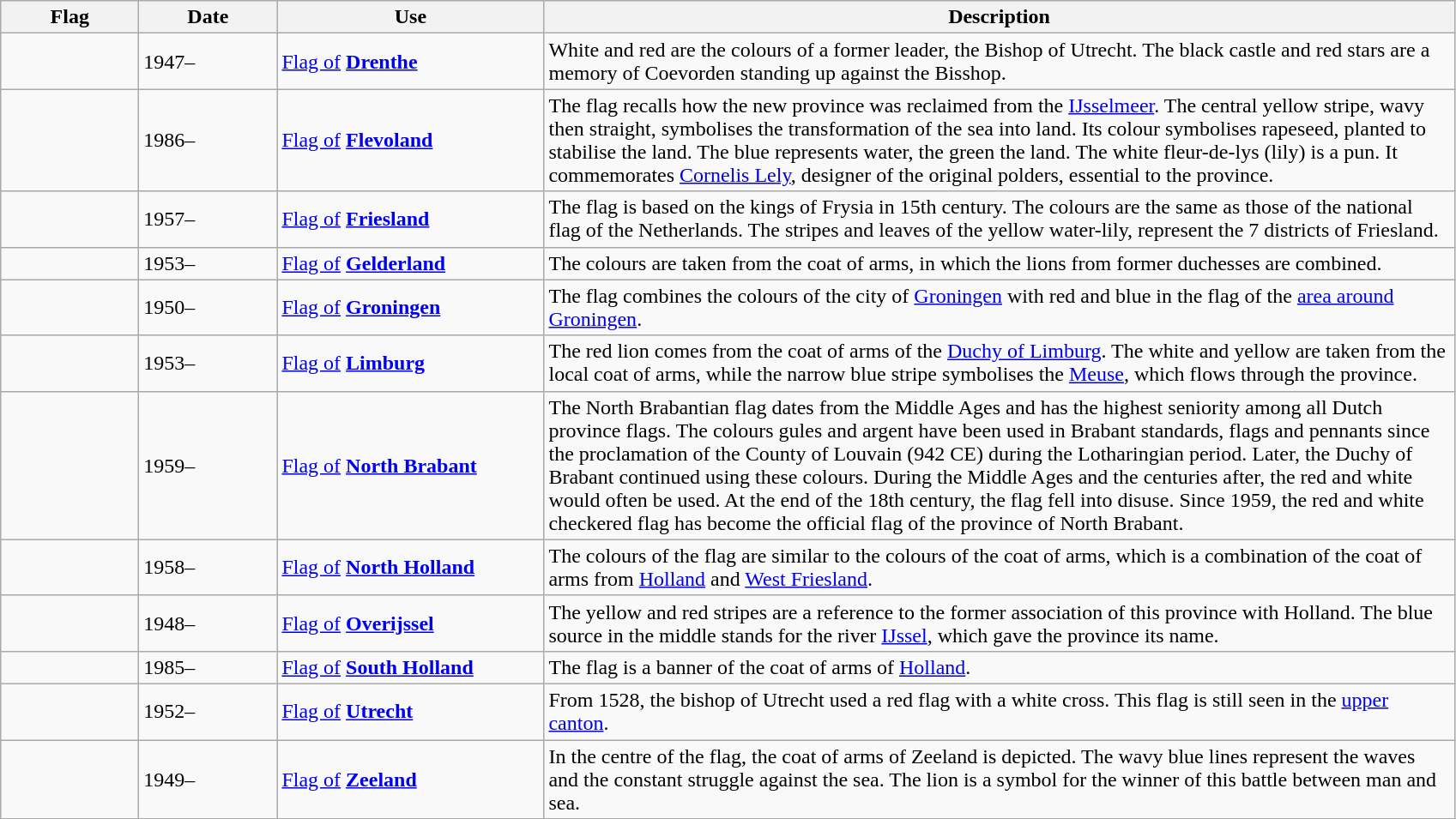<table class="wikitable">
<tr>
<th style="width:100px;">Flag</th>
<th style="width:100px;">Date</th>
<th style="width:200px;">Use</th>
<th style="width:700px;">Description</th>
</tr>
<tr>
<td></td>
<td>1947–</td>
<td><a href='#'>Flag of</a> <strong><a href='#'>Drenthe</a></strong></td>
<td>White and red are the colours of a former leader, the Bishop of Utrecht. The black castle and red stars are a memory of Coevorden standing up against the Bisshop.</td>
</tr>
<tr>
<td></td>
<td>1986–</td>
<td><a href='#'>Flag of</a> <strong><a href='#'>Flevoland</a></strong></td>
<td>The flag recalls how the new province was reclaimed from the <a href='#'>IJsselmeer</a>. The central yellow stripe, wavy then straight, symbolises the transformation of the sea into land. Its colour symbolises rapeseed, planted to stabilise the land. The blue represents water, the green the land. The white fleur-de-lys (lily) is a pun. It commemorates <a href='#'>Cornelis Lely</a>, designer of the original polders, essential to the province.</td>
</tr>
<tr>
<td></td>
<td>1957–</td>
<td><a href='#'>Flag of</a> <strong><a href='#'>Friesland</a></strong></td>
<td>The flag is based on the kings of Frysia in 15th century. The colours are the same as those of the national flag of the Netherlands. The stripes and leaves of the yellow water-lily, represent the 7 districts of Friesland.</td>
</tr>
<tr>
<td></td>
<td>1953–</td>
<td><a href='#'>Flag of</a> <strong><a href='#'>Gelderland</a></strong></td>
<td>The colours are taken from the coat of arms, in which the lions from former duchesses are combined.</td>
</tr>
<tr>
<td></td>
<td>1950–</td>
<td><a href='#'>Flag of</a> <strong><a href='#'>Groningen</a></strong></td>
<td>The flag combines the colours of the city of <a href='#'>Groningen</a> with red and blue in the flag of the <a href='#'>area around Groningen</a>.</td>
</tr>
<tr>
<td></td>
<td>1953–</td>
<td><a href='#'>Flag of</a> <strong><a href='#'>Limburg</a></strong></td>
<td>The red lion comes from the coat of arms of the <a href='#'>Duchy of Limburg</a>. The white and yellow are taken from the local coat of arms, while the narrow blue stripe symbolises the <a href='#'>Meuse</a>, which flows through the province.</td>
</tr>
<tr>
<td></td>
<td>1959–</td>
<td><a href='#'>Flag of</a> <strong><a href='#'>North Brabant</a></strong></td>
<td>The North Brabantian flag dates from the Middle Ages and has the highest seniority among all Dutch province flags. The colours gules and argent have been used in Brabant standards, flags and pennants since the proclamation of the County of Louvain (942 CE) during the Lotharingian period. Later, the Duchy of Brabant continued using these colours. During the Middle Ages and the centuries after, the red and white would often be used. At the end of the 18th century, the flag fell into disuse. Since 1959, the red and white checkered flag has become the official flag of the province of North Brabant.</td>
</tr>
<tr>
<td></td>
<td>1958–</td>
<td><a href='#'>Flag of</a> <strong><a href='#'>North Holland</a></strong></td>
<td>The colours of the flag are similar to the colours of the coat of arms, which is a combination of the coat of arms from <a href='#'>Holland</a> and <a href='#'>West Friesland</a>.</td>
</tr>
<tr>
<td></td>
<td>1948–</td>
<td><a href='#'>Flag of</a> <strong><a href='#'>Overijssel</a></strong></td>
<td>The yellow and red stripes are a reference to the former association of this province with Holland. The blue source in the middle stands for the river <a href='#'>IJssel</a>, which gave the province its name.</td>
</tr>
<tr>
<td></td>
<td>1985–</td>
<td><a href='#'>Flag of</a> <strong><a href='#'>South Holland</a></strong></td>
<td>The flag is a banner of the coat of arms of <a href='#'>Holland</a>.</td>
</tr>
<tr>
<td></td>
<td>1952–</td>
<td><a href='#'>Flag of</a> <strong><a href='#'>Utrecht</a></strong></td>
<td>From 1528, the bishop of Utrecht used a red flag with a white cross. This flag is still seen in the <a href='#'>upper canton</a>.</td>
</tr>
<tr>
<td></td>
<td>1949–</td>
<td><a href='#'>Flag of</a> <strong><a href='#'>Zeeland</a></strong></td>
<td>In the centre of the flag, the coat of arms of Zeeland is depicted. The wavy blue lines represent the waves and the constant struggle against the sea. The lion is a symbol for the winner of this battle between man and sea.</td>
</tr>
<tr>
</tr>
</table>
